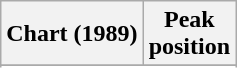<table class="wikitable sortable">
<tr>
<th align="left">Chart (1989)</th>
<th align="center">Peak<br>position</th>
</tr>
<tr>
</tr>
<tr>
</tr>
</table>
